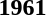<table>
<tr>
<td><strong>1961</strong><br></td>
</tr>
</table>
